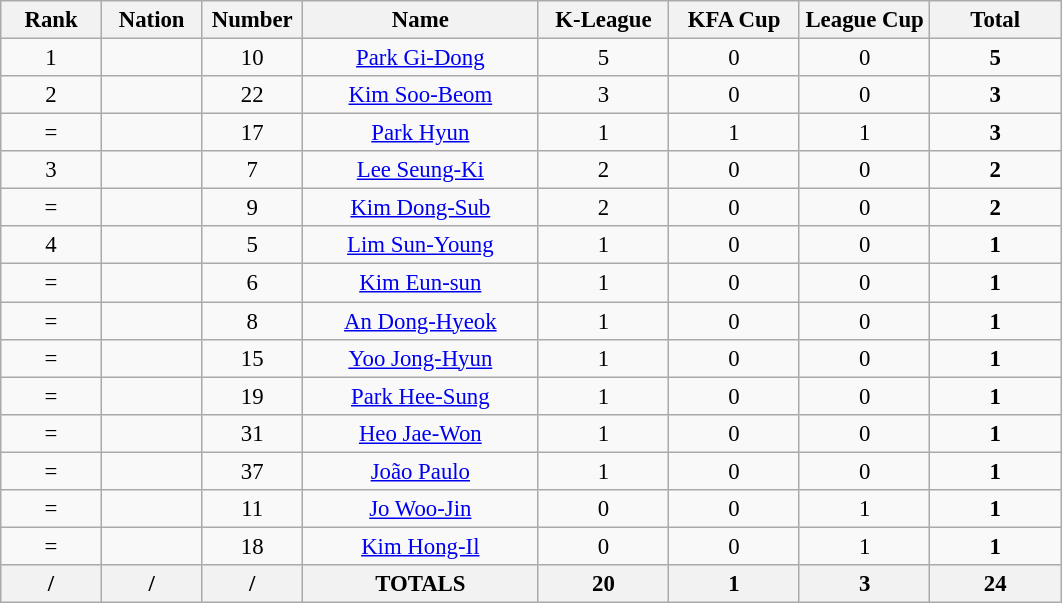<table class="wikitable" style="font-size: 95%; text-align: center;">
<tr>
<th width=60>Rank</th>
<th width=60>Nation</th>
<th width=60>Number</th>
<th width=150>Name</th>
<th width=80>K-League</th>
<th width=80>KFA Cup</th>
<th width=80>League Cup</th>
<th width=80>Total</th>
</tr>
<tr>
<td>1</td>
<td></td>
<td>10</td>
<td><a href='#'>Park Gi-Dong</a></td>
<td>5</td>
<td>0</td>
<td>0</td>
<td><strong>5</strong></td>
</tr>
<tr>
<td>2</td>
<td></td>
<td>22</td>
<td><a href='#'>Kim Soo-Beom</a></td>
<td>3</td>
<td>0</td>
<td>0</td>
<td><strong>3</strong></td>
</tr>
<tr>
<td>=</td>
<td></td>
<td>17</td>
<td><a href='#'>Park Hyun</a></td>
<td>1</td>
<td>1</td>
<td>1</td>
<td><strong>3</strong></td>
</tr>
<tr>
<td>3</td>
<td></td>
<td>7</td>
<td><a href='#'>Lee Seung-Ki</a></td>
<td>2</td>
<td>0</td>
<td>0</td>
<td><strong>2</strong></td>
</tr>
<tr>
<td>=</td>
<td></td>
<td>9</td>
<td><a href='#'>Kim Dong-Sub</a></td>
<td>2</td>
<td>0</td>
<td>0</td>
<td><strong>2</strong></td>
</tr>
<tr>
<td>4</td>
<td></td>
<td>5</td>
<td><a href='#'>Lim Sun-Young</a></td>
<td>1</td>
<td>0</td>
<td>0</td>
<td><strong>1</strong></td>
</tr>
<tr>
<td>=</td>
<td></td>
<td>6</td>
<td><a href='#'>Kim Eun-sun</a></td>
<td>1</td>
<td>0</td>
<td>0</td>
<td><strong>1</strong></td>
</tr>
<tr>
<td>=</td>
<td></td>
<td>8</td>
<td><a href='#'>An Dong-Hyeok</a></td>
<td>1</td>
<td>0</td>
<td>0</td>
<td><strong>1</strong></td>
</tr>
<tr>
<td>=</td>
<td></td>
<td>15</td>
<td><a href='#'>Yoo Jong-Hyun</a></td>
<td>1</td>
<td>0</td>
<td>0</td>
<td><strong>1</strong></td>
</tr>
<tr>
<td>=</td>
<td></td>
<td>19</td>
<td><a href='#'>Park Hee-Sung</a></td>
<td>1</td>
<td>0</td>
<td>0</td>
<td><strong>1</strong></td>
</tr>
<tr>
<td>=</td>
<td></td>
<td>31</td>
<td><a href='#'>Heo Jae-Won</a></td>
<td>1</td>
<td>0</td>
<td>0</td>
<td><strong>1</strong></td>
</tr>
<tr>
<td>=</td>
<td></td>
<td>37</td>
<td><a href='#'>João Paulo</a></td>
<td>1</td>
<td>0</td>
<td>0</td>
<td><strong>1</strong></td>
</tr>
<tr>
<td>=</td>
<td></td>
<td>11</td>
<td><a href='#'>Jo Woo-Jin</a></td>
<td>0</td>
<td>0</td>
<td>1</td>
<td><strong>1</strong></td>
</tr>
<tr>
<td>=</td>
<td></td>
<td>18</td>
<td><a href='#'>Kim Hong-Il</a></td>
<td>0</td>
<td>0</td>
<td>1</td>
<td><strong>1</strong></td>
</tr>
<tr>
<th>/</th>
<th>/</th>
<th>/</th>
<th>TOTALS</th>
<th>20</th>
<th>1</th>
<th>3</th>
<th>24</th>
</tr>
</table>
